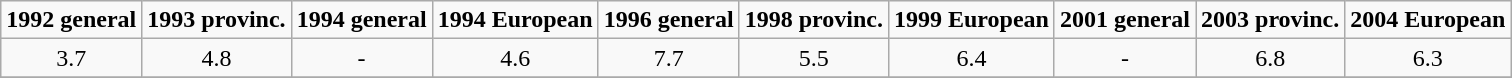<table class="wikitable" style="text-align:center">
<tr>
<td><strong>1992 general</strong></td>
<td><strong>1993 provinc.</strong></td>
<td><strong>1994 general</strong></td>
<td><strong>1994 European</strong></td>
<td><strong>1996 general</strong></td>
<td><strong>1998 provinc.</strong></td>
<td><strong>1999 European</strong></td>
<td><strong>2001 general</strong></td>
<td><strong>2003 provinc.</strong></td>
<td><strong>2004 European</strong></td>
</tr>
<tr>
<td>3.7</td>
<td>4.8</td>
<td>-</td>
<td>4.6</td>
<td>7.7</td>
<td>5.5</td>
<td>6.4</td>
<td>-</td>
<td>6.8</td>
<td>6.3</td>
</tr>
<tr>
</tr>
</table>
